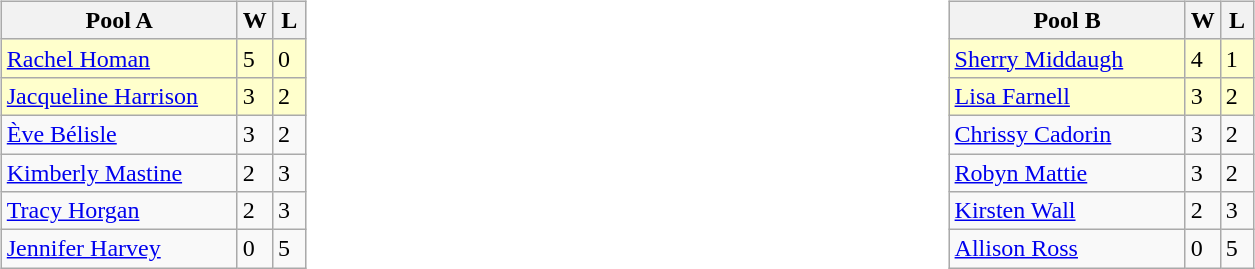<table>
<tr>
<td width=10% valign="top"><br><table class="wikitable">
<tr>
<th width=150>Pool A</th>
<th width=15>W</th>
<th width=15>L</th>
</tr>
<tr bgcolor=#ffffcc>
<td> <a href='#'>Rachel Homan</a></td>
<td>5</td>
<td>0</td>
</tr>
<tr bgcolor=#ffffcc>
<td> <a href='#'>Jacqueline Harrison</a></td>
<td>3</td>
<td>2</td>
</tr>
<tr>
<td> <a href='#'>Ève Bélisle</a></td>
<td>3</td>
<td>2</td>
</tr>
<tr>
<td> <a href='#'>Kimberly Mastine</a></td>
<td>2</td>
<td>3</td>
</tr>
<tr>
<td> <a href='#'>Tracy Horgan</a></td>
<td>2</td>
<td>3</td>
</tr>
<tr>
<td> <a href='#'>Jennifer Harvey</a></td>
<td>0</td>
<td>5</td>
</tr>
</table>
</td>
<td width=10% valign="top"><br><table class="wikitable">
<tr>
<th width=150>Pool B</th>
<th width=15>W</th>
<th width=15>L</th>
</tr>
<tr bgcolor=#ffffcc>
<td> <a href='#'>Sherry Middaugh</a></td>
<td>4</td>
<td>1</td>
</tr>
<tr bgcolor=#ffffcc>
<td> <a href='#'>Lisa Farnell</a></td>
<td>3</td>
<td>2</td>
</tr>
<tr>
<td> <a href='#'>Chrissy Cadorin</a></td>
<td>3</td>
<td>2</td>
</tr>
<tr>
<td> <a href='#'>Robyn Mattie</a></td>
<td>3</td>
<td>2</td>
</tr>
<tr>
<td> <a href='#'>Kirsten Wall</a></td>
<td>2</td>
<td>3</td>
</tr>
<tr>
<td> <a href='#'>Allison Ross</a></td>
<td>0</td>
<td>5</td>
</tr>
</table>
</td>
</tr>
</table>
